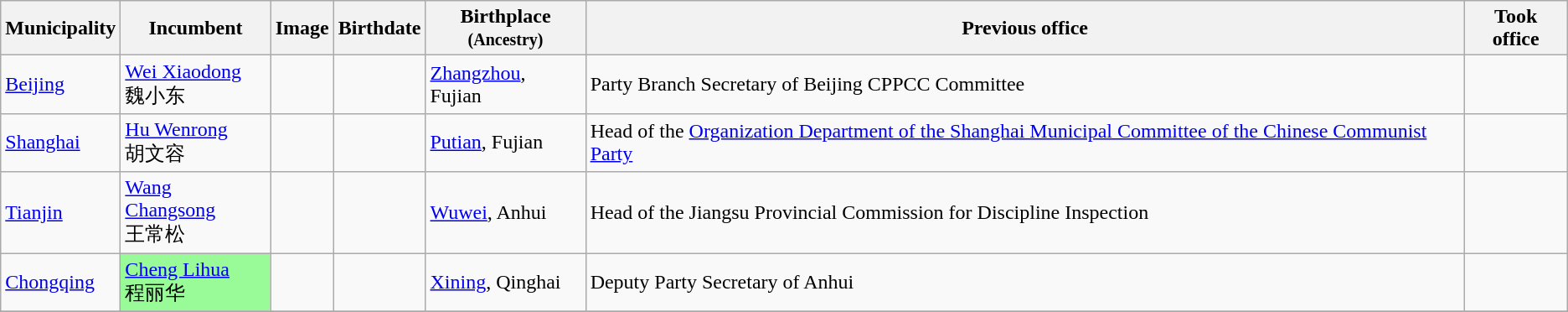<table class="wikitable sortable" style="text-align: left">
<tr>
<th>Municipality</th>
<th>Incumbent</th>
<th>Image</th>
<th>Birthdate</th>
<th>Birthplace<br><small>(Ancestry)</small></th>
<th>Previous office</th>
<th>Took office</th>
</tr>
<tr>
<td><a href='#'>Beijing</a></td>
<td><a href='#'>Wei Xiaodong</a><br>魏小东</td>
<td></td>
<td> </td>
<td><a href='#'>Zhangzhou</a>, Fujian</td>
<td>Party Branch Secretary of Beijing CPPCC Committee</td>
<td> </td>
</tr>
<tr>
<td><a href='#'>Shanghai</a></td>
<td><a href='#'>Hu Wenrong</a><br>胡文容</td>
<td></td>
<td> </td>
<td><a href='#'>Putian</a>, Fujian</td>
<td>Head of the <a href='#'>Organization Department of the Shanghai Municipal Committee of the Chinese Communist Party</a></td>
<td> </td>
</tr>
<tr>
<td><a href='#'>Tianjin</a></td>
<td><a href='#'>Wang Changsong</a><br>王常松</td>
<td></td>
<td> </td>
<td><a href='#'>Wuwei</a>, Anhui</td>
<td>Head of the Jiangsu Provincial Commission for Discipline Inspection</td>
<td> </td>
</tr>
<tr>
<td><a href='#'>Chongqing</a></td>
<td bgcolor=palegreen><a href='#'>Cheng Lihua</a><br>程丽华</td>
<td></td>
<td> </td>
<td><a href='#'>Xining</a>, Qinghai</td>
<td>Deputy Party Secretary of Anhui</td>
<td> </td>
</tr>
<tr>
</tr>
</table>
